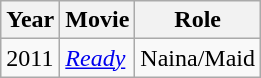<table class="wikitable">
<tr>
<th>Year</th>
<th>Movie</th>
<th>Role</th>
</tr>
<tr>
<td>2011</td>
<td><a href='#'><em>Ready</em></a></td>
<td>Naina/Maid</td>
</tr>
</table>
